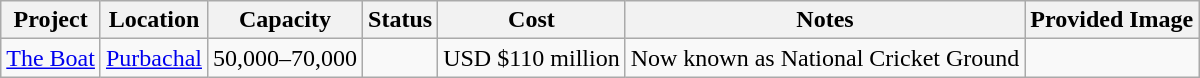<table class="wikitable">
<tr>
<th>Project</th>
<th>Location</th>
<th>Capacity</th>
<th>Status</th>
<th>Cost</th>
<th>Notes</th>
<th>Provided Image</th>
</tr>
<tr>
<td><a href='#'>The Boat</a></td>
<td><a href='#'>Purbachal</a></td>
<td>50,000–70,000</td>
<td></td>
<td>USD $110 million</td>
<td>Now known as National Cricket Ground</td>
<td></td>
</tr>
</table>
